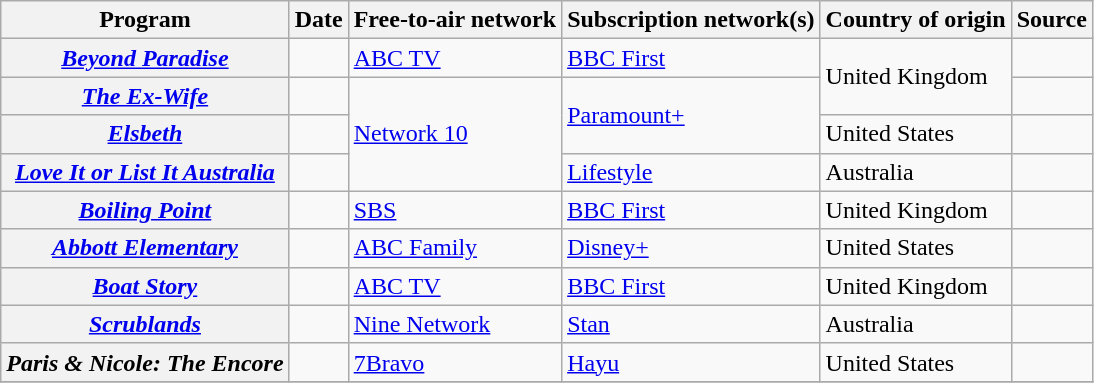<table class="wikitable plainrowheaders sortable" style="text-align:left">
<tr>
<th scope="col">Program</th>
<th scope="col">Date</th>
<th scope="col">Free-to-air network</th>
<th scope="col">Subscription network(s)</th>
<th scope="col">Country of origin</th>
<th scope="col" class="unsortable">Source</th>
</tr>
<tr>
<th scope="row"><em><a href='#'>Beyond Paradise</a></em></th>
<td></td>
<td><a href='#'>ABC TV</a></td>
<td><a href='#'>BBC First</a></td>
<td rowspan=2>United Kingdom</td>
<td></td>
</tr>
<tr>
<th scope="row"><em><a href='#'>The Ex-Wife</a></em></th>
<td></td>
<td rowspan=3><a href='#'>Network 10</a></td>
<td rowspan=2><a href='#'>Paramount+</a></td>
<td></td>
</tr>
<tr>
<th scope="row"><em><a href='#'>Elsbeth</a></em></th>
<td></td>
<td>United States</td>
<td></td>
</tr>
<tr>
<th scope="row"><em><a href='#'>Love It or List It Australia</a></em></th>
<td></td>
<td><a href='#'>Lifestyle</a></td>
<td>Australia</td>
<td></td>
</tr>
<tr>
<th scope="row"><em><a href='#'>Boiling Point</a></em></th>
<td></td>
<td><a href='#'>SBS</a></td>
<td><a href='#'>BBC First</a></td>
<td>United Kingdom</td>
<td></td>
</tr>
<tr>
<th scope="row"><em><a href='#'>Abbott Elementary</a></em></th>
<td></td>
<td><a href='#'>ABC Family</a></td>
<td><a href='#'>Disney+</a></td>
<td>United States</td>
<td></td>
</tr>
<tr>
<th scope="row"><em><a href='#'>Boat Story</a></em></th>
<td></td>
<td><a href='#'>ABC TV</a></td>
<td><a href='#'>BBC First</a></td>
<td>United Kingdom</td>
<td></td>
</tr>
<tr>
<th scope="row"><em><a href='#'>Scrublands</a></em></th>
<td></td>
<td><a href='#'>Nine Network</a></td>
<td><a href='#'>Stan</a></td>
<td>Australia</td>
<td></td>
</tr>
<tr>
<th scope="row"><em>Paris & Nicole: The Encore</em></th>
<td></td>
<td><a href='#'>7Bravo</a></td>
<td><a href='#'>Hayu</a></td>
<td>United States</td>
<td></td>
</tr>
<tr>
</tr>
</table>
